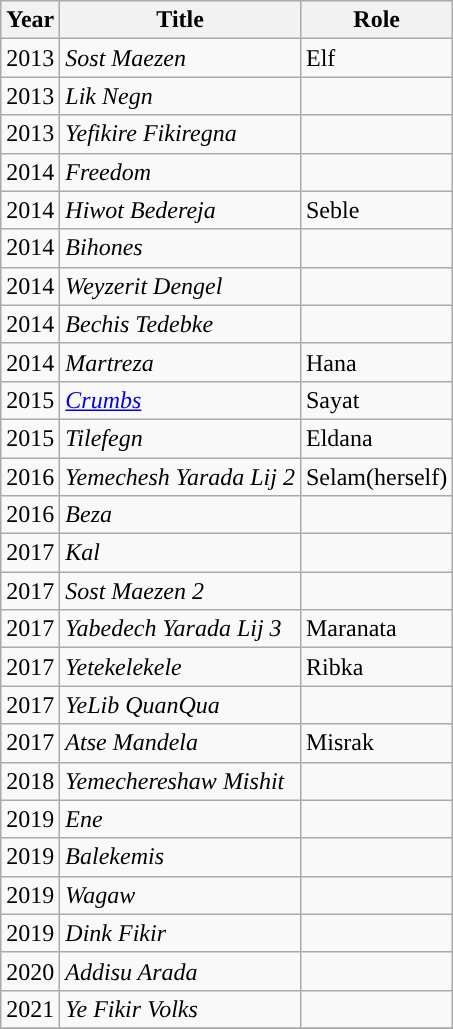<table class="wikitable">
<tr>
<th>Year</th>
<th>Title</th>
<th>Role</th>
</tr>
<tr>
<td>2013</td>
<td><em>Sost Maezen</em></td>
<td>Elf</td>
</tr>
<tr>
<td>2013</td>
<td><em>Lik Negn</em></td>
<td></td>
</tr>
<tr>
<td>2013</td>
<td><em>Yefikire Fikiregna</em></td>
<td></td>
</tr>
<tr>
<td>2014</td>
<td><em>Freedom</em></td>
<td></td>
</tr>
<tr>
<td>2014</td>
<td><em>Hiwot Bedereja</em></td>
<td>Seble</td>
</tr>
<tr>
<td>2014</td>
<td><em>Bihones</em></td>
<td></td>
</tr>
<tr>
<td>2014</td>
<td><em>Weyzerit Dengel</em></td>
<td></td>
</tr>
<tr>
<td>2014</td>
<td><em>Bechis Tedebke</em></td>
<td></td>
</tr>
<tr>
<td>2014</td>
<td><em>Martreza</em></td>
<td>Hana</td>
</tr>
<tr>
<td>2015</td>
<td><em><a href='#'>Crumbs</a></em></td>
<td>Sayat</td>
</tr>
<tr>
<td>2015</td>
<td><em>Tilefegn</em></td>
<td>Eldana</td>
</tr>
<tr>
<td>2016</td>
<td><em>Yemechesh Yarada Lij 2</em></td>
<td>Selam(herself)</td>
</tr>
<tr>
<td>2016</td>
<td><em>Beza</em></td>
<td></td>
</tr>
<tr>
<td>2017</td>
<td><em>Kal</em></td>
<td></td>
</tr>
<tr>
<td>2017</td>
<td><em>Sost Maezen 2</em></td>
<td></td>
</tr>
<tr>
<td>2017</td>
<td><em>Yabedech Yarada Lij 3</em></td>
<td>Maranata</td>
</tr>
<tr>
<td>2017</td>
<td><em>Yetekelekele</em></td>
<td>Ribka</td>
</tr>
<tr>
<td>2017</td>
<td><em>YeLib QuanQua</em></td>
<td></td>
</tr>
<tr>
<td>2017</td>
<td><em>Atse Mandela</em></td>
<td>Misrak</td>
</tr>
<tr>
<td>2018</td>
<td><em>Yemechereshaw Mishit</em></td>
<td></td>
</tr>
<tr>
<td>2019</td>
<td><em>Ene</em></td>
<td></td>
</tr>
<tr>
<td>2019</td>
<td><em>Balekemis</em></td>
<td></td>
</tr>
<tr>
<td>2019</td>
<td><em>Wagaw</em></td>
<td></td>
</tr>
<tr>
<td>2019</td>
<td><em>Dink Fikir</em></td>
<td></td>
</tr>
<tr>
<td>2020</td>
<td><em>Addisu Arada</em></td>
<td></td>
</tr>
<tr>
<td>2021</td>
<td><em>Ye Fikir Volks</em></td>
<td></td>
</tr>
<tr>
</tr>
</table>
